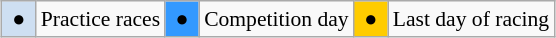<table class="wikitable" style="margin:0.5em auto; font-size:90%;position:relative;">
<tr>
<td bgcolor=#cedff2 align=center> ● </td>
<td>Practice races</td>
<td bgcolor=#3399ff align=center> ● </td>
<td>Competition day</td>
<td bgcolor=#ffcc00 align=center> ● </td>
<td>Last day of racing</td>
</tr>
</table>
